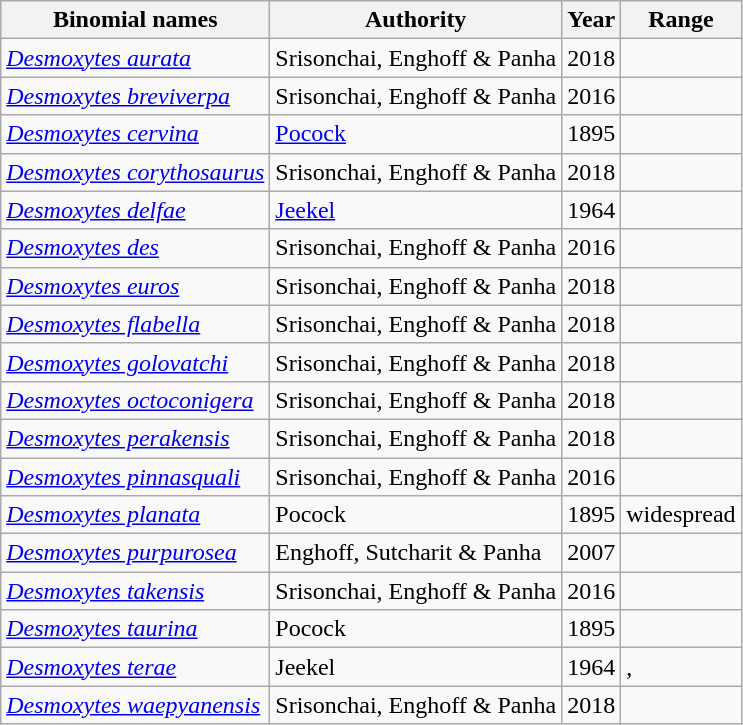<table width=auto class="wikitable sortable">
<tr>
<th>Binomial names</th>
<th>Authority</th>
<th>Year</th>
<th>Range</th>
</tr>
<tr>
<td><em><a href='#'>Desmoxytes aurata</a></em></td>
<td>Srisonchai, Enghoff & Panha</td>
<td>2018</td>
<td></td>
</tr>
<tr>
<td><em><a href='#'>Desmoxytes breviverpa</a></em></td>
<td>Srisonchai, Enghoff & Panha</td>
<td>2016</td>
<td></td>
</tr>
<tr>
<td><em><a href='#'>Desmoxytes cervina</a></em></td>
<td><a href='#'>Pocock</a></td>
<td>1895</td>
<td></td>
</tr>
<tr>
<td><em><a href='#'>Desmoxytes corythosaurus</a></em></td>
<td>Srisonchai, Enghoff & Panha</td>
<td>2018</td>
<td></td>
</tr>
<tr>
<td><em><a href='#'>Desmoxytes delfae</a></em></td>
<td><a href='#'>Jeekel</a></td>
<td>1964</td>
<td></td>
</tr>
<tr>
<td><em><a href='#'>Desmoxytes des</a></em></td>
<td>Srisonchai, Enghoff & Panha</td>
<td>2016</td>
<td></td>
</tr>
<tr>
<td><em><a href='#'>Desmoxytes euros</a></em></td>
<td>Srisonchai, Enghoff & Panha</td>
<td>2018</td>
<td></td>
</tr>
<tr>
<td><em><a href='#'>Desmoxytes flabella</a></em></td>
<td>Srisonchai, Enghoff & Panha</td>
<td>2018</td>
<td></td>
</tr>
<tr>
<td><em><a href='#'>Desmoxytes golovatchi</a></em></td>
<td>Srisonchai, Enghoff & Panha</td>
<td>2018</td>
<td></td>
</tr>
<tr>
<td><em><a href='#'>Desmoxytes octoconigera</a></em></td>
<td>Srisonchai, Enghoff & Panha</td>
<td>2018</td>
<td></td>
</tr>
<tr>
<td><em><a href='#'>Desmoxytes perakensis</a></em></td>
<td>Srisonchai, Enghoff & Panha</td>
<td>2018</td>
<td></td>
</tr>
<tr>
<td><em><a href='#'>Desmoxytes pinnasquali</a></em></td>
<td>Srisonchai, Enghoff & Panha</td>
<td>2016</td>
<td></td>
</tr>
<tr>
<td><em><a href='#'>Desmoxytes planata</a></em></td>
<td>Pocock</td>
<td>1895</td>
<td>widespread</td>
</tr>
<tr>
<td><em><a href='#'>Desmoxytes purpurosea</a></em></td>
<td>Enghoff, Sutcharit & Panha</td>
<td>2007</td>
<td></td>
</tr>
<tr>
<td><em><a href='#'>Desmoxytes takensis</a></em></td>
<td>Srisonchai, Enghoff & Panha</td>
<td>2016</td>
<td></td>
</tr>
<tr>
<td><em><a href='#'>Desmoxytes taurina</a></em></td>
<td>Pocock</td>
<td>1895</td>
<td></td>
</tr>
<tr>
<td><em><a href='#'>Desmoxytes terae</a></em></td>
<td>Jeekel</td>
<td>1964</td>
<td>, </td>
</tr>
<tr>
<td><em><a href='#'>Desmoxytes waepyanensis</a></em></td>
<td>Srisonchai, Enghoff & Panha</td>
<td>2018</td>
<td></td>
</tr>
</table>
